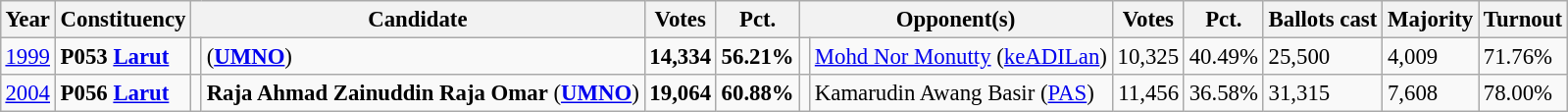<table class="wikitable" style="margin:0.5em ; font-size:95%">
<tr>
<th>Year</th>
<th>Constituency</th>
<th colspan="2">Candidate</th>
<th>Votes</th>
<th>Pct.</th>
<th colspan="2">Opponent(s)</th>
<th>Votes</th>
<th>Pct.</th>
<th>Ballots cast</th>
<th>Majority</th>
<th>Turnout</th>
</tr>
<tr>
<td><a href='#'>1999</a></td>
<td><strong>P053 <a href='#'>Larut</a></strong></td>
<td></td>
<td> (<a href='#'><strong>UMNO</strong></a>)</td>
<td align=right><strong>14,334</strong></td>
<td><strong>56.21%</strong></td>
<td></td>
<td><a href='#'>Mohd Nor Monutty</a> (<a href='#'>keADILan</a>)</td>
<td align=right>10,325</td>
<td>40.49%</td>
<td>25,500</td>
<td>4,009</td>
<td>71.76%</td>
</tr>
<tr>
<td><a href='#'>2004</a></td>
<td><strong>P056 <a href='#'>Larut</a></strong></td>
<td></td>
<td><strong>Raja Ahmad Zainuddin Raja Omar</strong> (<a href='#'><strong>UMNO</strong></a>)</td>
<td align=right><strong>19,064</strong></td>
<td><strong>60.88%</strong></td>
<td></td>
<td>Kamarudin Awang Basir (<a href='#'>PAS</a>)</td>
<td align=right>11,456</td>
<td>36.58%</td>
<td>31,315</td>
<td>7,608</td>
<td>78.00%</td>
</tr>
</table>
